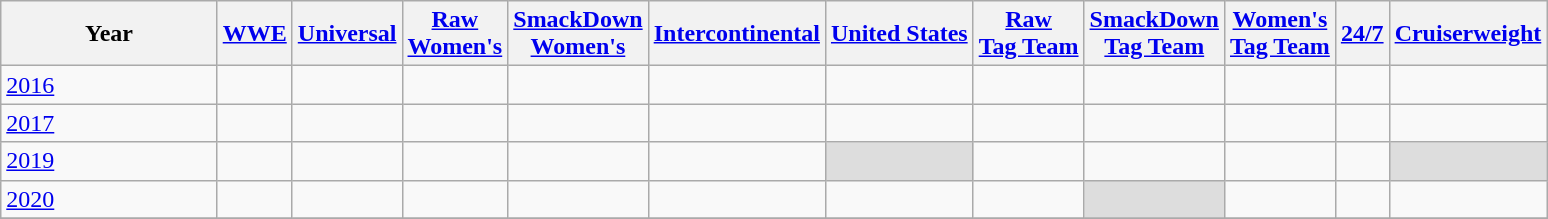<table class="wikitable sortable" border="1">
<tr>
<th scope="col" style="width:14%;">Year</th>
<th><a href='#'>WWE</a></th>
<th><a href='#'>Universal</a></th>
<th><a href='#'>Raw<br>Women's</a></th>
<th><a href='#'>SmackDown<br>Women's</a></th>
<th><a href='#'>Intercontinental</a></th>
<th><a href='#'>United States</a></th>
<th><a href='#'>Raw<br>Tag Team</a></th>
<th><a href='#'>SmackDown<br>Tag Team</a></th>
<th><a href='#'>Women's<br>Tag Team</a></th>
<th><a href='#'>24/7</a></th>
<th><a href='#'>Cruiserweight</a></th>
</tr>
<tr>
<td><a href='#'>2016</a></td>
<td></td>
<td></td>
<td></td>
<td></td>
<td></td>
<td></td>
<td></td>
<td></td>
<td></td>
<td></td>
<td></td>
</tr>
<tr>
<td><a href='#'>2017</a></td>
<td></td>
<td></td>
<td></td>
<td></td>
<td></td>
<td></td>
<td></td>
<td></td>
<td></td>
<td></td>
<td></td>
</tr>
<tr>
<td><a href='#'>2019</a></td>
<td></td>
<td></td>
<td></td>
<td></td>
<td></td>
<td style="background:#ddd;"></td>
<td></td>
<td></td>
<td></td>
<td></td>
<td style="background:#ddd;"></td>
</tr>
<tr>
<td><a href='#'>2020</a></td>
<td></td>
<td></td>
<td></td>
<td></td>
<td></td>
<td></td>
<td></td>
<td style="background:#ddd;"></td>
<td></td>
<td></td>
<td></td>
</tr>
<tr>
</tr>
</table>
